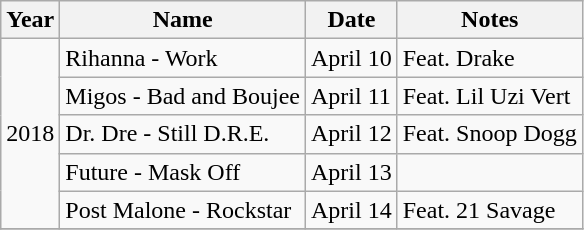<table class="wikitable">
<tr>
<th>Year</th>
<th>Name</th>
<th>Date</th>
<th>Notes</th>
</tr>
<tr>
<td rowspan="5">2018</td>
<td>Rihanna - Work</td>
<td>April 10</td>
<td>Feat. Drake</td>
</tr>
<tr>
<td>Migos - Bad and Boujee</td>
<td>April 11</td>
<td>Feat. Lil Uzi Vert</td>
</tr>
<tr>
<td>Dr. Dre - Still D.R.E.</td>
<td>April 12</td>
<td>Feat. Snoop Dogg</td>
</tr>
<tr>
<td>Future - Mask Off</td>
<td>April 13</td>
</tr>
<tr>
<td>Post Malone - Rockstar</td>
<td>April 14</td>
<td>Feat. 21 Savage</td>
</tr>
<tr>
</tr>
</table>
